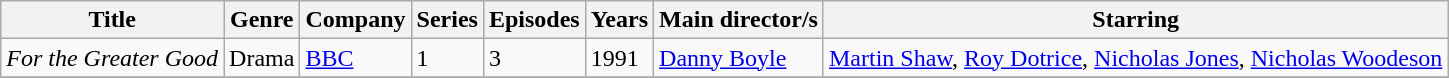<table class="wikitable unsortable">
<tr>
<th>Title</th>
<th>Genre</th>
<th>Company</th>
<th>Series</th>
<th>Episodes</th>
<th>Years</th>
<th>Main director/s</th>
<th>Starring</th>
</tr>
<tr>
<td><em>For the Greater Good</em></td>
<td>Drama</td>
<td><a href='#'>BBC</a></td>
<td>1</td>
<td>3</td>
<td>1991</td>
<td><a href='#'>Danny Boyle</a></td>
<td><a href='#'>Martin Shaw</a>, <a href='#'>Roy Dotrice</a>, <a href='#'>Nicholas Jones</a>, <a href='#'>Nicholas Woodeson</a></td>
</tr>
<tr>
</tr>
</table>
